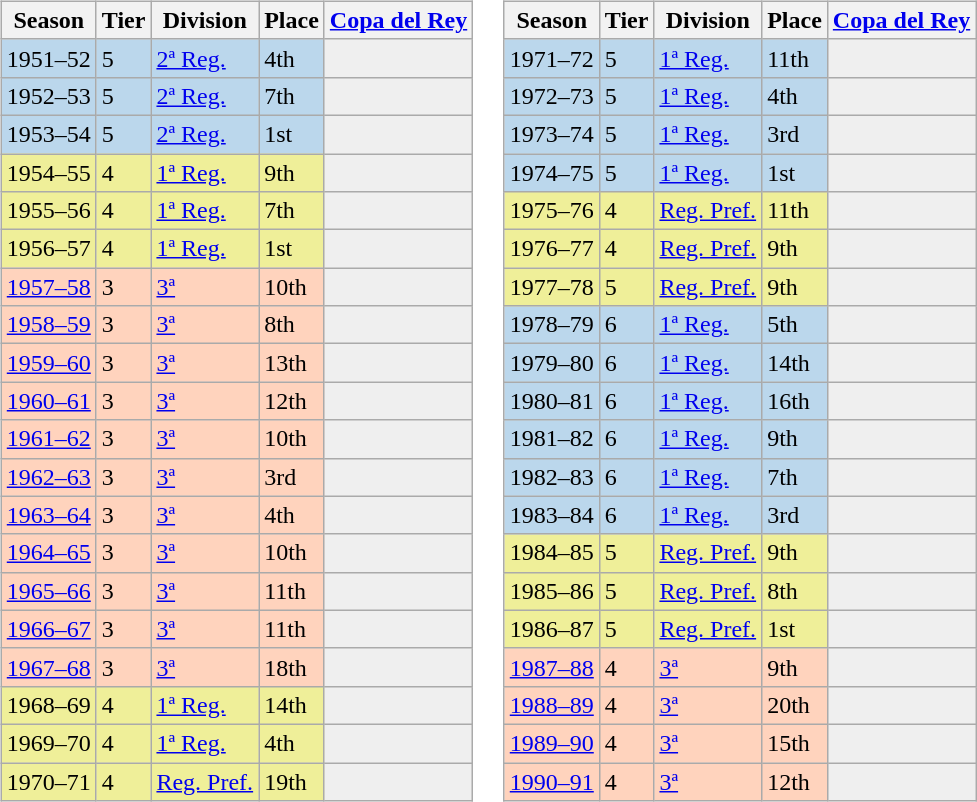<table>
<tr>
<td valign="top" width=0%><br><table class="wikitable">
<tr style="background:#f0f6fa;">
<th>Season</th>
<th>Tier</th>
<th>Division</th>
<th>Place</th>
<th><a href='#'>Copa del Rey</a></th>
</tr>
<tr>
<td style="background:#BBD7EC;">1951–52</td>
<td style="background:#BBD7EC;">5</td>
<td style="background:#BBD7EC;"><a href='#'>2ª Reg.</a></td>
<td style="background:#BBD7EC;">4th</td>
<th style="background:#efefef;"></th>
</tr>
<tr>
<td style="background:#BBD7EC;">1952–53</td>
<td style="background:#BBD7EC;">5</td>
<td style="background:#BBD7EC;"><a href='#'>2ª Reg.</a></td>
<td style="background:#BBD7EC;">7th</td>
<th style="background:#efefef;"></th>
</tr>
<tr>
<td style="background:#BBD7EC;">1953–54</td>
<td style="background:#BBD7EC;">5</td>
<td style="background:#BBD7EC;"><a href='#'>2ª Reg.</a></td>
<td style="background:#BBD7EC;">1st</td>
<th style="background:#efefef;"></th>
</tr>
<tr>
<td style="background:#EFEF99;">1954–55</td>
<td style="background:#EFEF99;">4</td>
<td style="background:#EFEF99;"><a href='#'>1ª Reg.</a></td>
<td style="background:#EFEF99;">9th</td>
<th style="background:#efefef;"></th>
</tr>
<tr>
<td style="background:#EFEF99;">1955–56</td>
<td style="background:#EFEF99;">4</td>
<td style="background:#EFEF99;"><a href='#'>1ª Reg.</a></td>
<td style="background:#EFEF99;">7th</td>
<th style="background:#efefef;"></th>
</tr>
<tr>
<td style="background:#EFEF99;">1956–57</td>
<td style="background:#EFEF99;">4</td>
<td style="background:#EFEF99;"><a href='#'>1ª Reg.</a></td>
<td style="background:#EFEF99;">1st</td>
<th style="background:#efefef;"></th>
</tr>
<tr>
<td style="background:#FFD3BD;"><a href='#'>1957–58</a></td>
<td style="background:#FFD3BD;">3</td>
<td style="background:#FFD3BD;"><a href='#'>3ª</a></td>
<td style="background:#FFD3BD;">10th</td>
<th style="background:#efefef;"></th>
</tr>
<tr>
<td style="background:#FFD3BD;"><a href='#'>1958–59</a></td>
<td style="background:#FFD3BD;">3</td>
<td style="background:#FFD3BD;"><a href='#'>3ª</a></td>
<td style="background:#FFD3BD;">8th</td>
<th style="background:#efefef;"></th>
</tr>
<tr>
<td style="background:#FFD3BD;"><a href='#'>1959–60</a></td>
<td style="background:#FFD3BD;">3</td>
<td style="background:#FFD3BD;"><a href='#'>3ª</a></td>
<td style="background:#FFD3BD;">13th</td>
<th style="background:#efefef;"></th>
</tr>
<tr>
<td style="background:#FFD3BD;"><a href='#'>1960–61</a></td>
<td style="background:#FFD3BD;">3</td>
<td style="background:#FFD3BD;"><a href='#'>3ª</a></td>
<td style="background:#FFD3BD;">12th</td>
<th style="background:#efefef;"></th>
</tr>
<tr>
<td style="background:#FFD3BD;"><a href='#'>1961–62</a></td>
<td style="background:#FFD3BD;">3</td>
<td style="background:#FFD3BD;"><a href='#'>3ª</a></td>
<td style="background:#FFD3BD;">10th</td>
<th style="background:#efefef;"></th>
</tr>
<tr>
<td style="background:#FFD3BD;"><a href='#'>1962–63</a></td>
<td style="background:#FFD3BD;">3</td>
<td style="background:#FFD3BD;"><a href='#'>3ª</a></td>
<td style="background:#FFD3BD;">3rd</td>
<th style="background:#efefef;"></th>
</tr>
<tr>
<td style="background:#FFD3BD;"><a href='#'>1963–64</a></td>
<td style="background:#FFD3BD;">3</td>
<td style="background:#FFD3BD;"><a href='#'>3ª</a></td>
<td style="background:#FFD3BD;">4th</td>
<th style="background:#efefef;"></th>
</tr>
<tr>
<td style="background:#FFD3BD;"><a href='#'>1964–65</a></td>
<td style="background:#FFD3BD;">3</td>
<td style="background:#FFD3BD;"><a href='#'>3ª</a></td>
<td style="background:#FFD3BD;">10th</td>
<th style="background:#efefef;"></th>
</tr>
<tr>
<td style="background:#FFD3BD;"><a href='#'>1965–66</a></td>
<td style="background:#FFD3BD;">3</td>
<td style="background:#FFD3BD;"><a href='#'>3ª</a></td>
<td style="background:#FFD3BD;">11th</td>
<th style="background:#efefef;"></th>
</tr>
<tr>
<td style="background:#FFD3BD;"><a href='#'>1966–67</a></td>
<td style="background:#FFD3BD;">3</td>
<td style="background:#FFD3BD;"><a href='#'>3ª</a></td>
<td style="background:#FFD3BD;">11th</td>
<th style="background:#efefef;"></th>
</tr>
<tr>
<td style="background:#FFD3BD;"><a href='#'>1967–68</a></td>
<td style="background:#FFD3BD;">3</td>
<td style="background:#FFD3BD;"><a href='#'>3ª</a></td>
<td style="background:#FFD3BD;">18th</td>
<th style="background:#efefef;"></th>
</tr>
<tr>
<td style="background:#EFEF99;">1968–69</td>
<td style="background:#EFEF99;">4</td>
<td style="background:#EFEF99;"><a href='#'>1ª Reg.</a></td>
<td style="background:#EFEF99;">14th</td>
<th style="background:#efefef;"></th>
</tr>
<tr>
<td style="background:#EFEF99;">1969–70</td>
<td style="background:#EFEF99;">4</td>
<td style="background:#EFEF99;"><a href='#'>1ª Reg.</a></td>
<td style="background:#EFEF99;">4th</td>
<th style="background:#efefef;"></th>
</tr>
<tr>
<td style="background:#EFEF99;">1970–71</td>
<td style="background:#EFEF99;">4</td>
<td style="background:#EFEF99;"><a href='#'>Reg. Pref.</a></td>
<td style="background:#EFEF99;">19th</td>
<th style="background:#efefef;"></th>
</tr>
</table>
</td>
<td valign="top" width=0%><br><table class="wikitable">
<tr style="background:#f0f6fa;">
<th>Season</th>
<th>Tier</th>
<th>Division</th>
<th>Place</th>
<th><a href='#'>Copa del Rey</a></th>
</tr>
<tr>
<td style="background:#BBD7EC;">1971–72</td>
<td style="background:#BBD7EC;">5</td>
<td style="background:#BBD7EC;"><a href='#'>1ª Reg.</a></td>
<td style="background:#BBD7EC;">11th</td>
<th style="background:#efefef;"></th>
</tr>
<tr>
<td style="background:#BBD7EC;">1972–73</td>
<td style="background:#BBD7EC;">5</td>
<td style="background:#BBD7EC;"><a href='#'>1ª Reg.</a></td>
<td style="background:#BBD7EC;">4th</td>
<th style="background:#efefef;"></th>
</tr>
<tr>
<td style="background:#BBD7EC;">1973–74</td>
<td style="background:#BBD7EC;">5</td>
<td style="background:#BBD7EC;"><a href='#'>1ª Reg.</a></td>
<td style="background:#BBD7EC;">3rd</td>
<th style="background:#efefef;"></th>
</tr>
<tr>
<td style="background:#BBD7EC;">1974–75</td>
<td style="background:#BBD7EC;">5</td>
<td style="background:#BBD7EC;"><a href='#'>1ª Reg.</a></td>
<td style="background:#BBD7EC;">1st</td>
<th style="background:#efefef;"></th>
</tr>
<tr>
<td style="background:#EFEF99;">1975–76</td>
<td style="background:#EFEF99;">4</td>
<td style="background:#EFEF99;"><a href='#'>Reg. Pref.</a></td>
<td style="background:#EFEF99;">11th</td>
<th style="background:#efefef;"></th>
</tr>
<tr>
<td style="background:#EFEF99;">1976–77</td>
<td style="background:#EFEF99;">4</td>
<td style="background:#EFEF99;"><a href='#'>Reg. Pref.</a></td>
<td style="background:#EFEF99;">9th</td>
<th style="background:#efefef;"></th>
</tr>
<tr>
<td style="background:#EFEF99;">1977–78</td>
<td style="background:#EFEF99;">5</td>
<td style="background:#EFEF99;"><a href='#'>Reg. Pref.</a></td>
<td style="background:#EFEF99;">9th</td>
<th style="background:#efefef;"></th>
</tr>
<tr>
<td style="background:#BBD7EC;">1978–79</td>
<td style="background:#BBD7EC;">6</td>
<td style="background:#BBD7EC;"><a href='#'>1ª Reg.</a></td>
<td style="background:#BBD7EC;">5th</td>
<th style="background:#efefef;"></th>
</tr>
<tr>
<td style="background:#BBD7EC;">1979–80</td>
<td style="background:#BBD7EC;">6</td>
<td style="background:#BBD7EC;"><a href='#'>1ª Reg.</a></td>
<td style="background:#BBD7EC;">14th</td>
<th style="background:#efefef;"></th>
</tr>
<tr>
<td style="background:#BBD7EC;">1980–81</td>
<td style="background:#BBD7EC;">6</td>
<td style="background:#BBD7EC;"><a href='#'>1ª Reg.</a></td>
<td style="background:#BBD7EC;">16th</td>
<th style="background:#efefef;"></th>
</tr>
<tr>
<td style="background:#BBD7EC;">1981–82</td>
<td style="background:#BBD7EC;">6</td>
<td style="background:#BBD7EC;"><a href='#'>1ª Reg.</a></td>
<td style="background:#BBD7EC;">9th</td>
<th style="background:#efefef;"></th>
</tr>
<tr>
<td style="background:#BBD7EC;">1982–83</td>
<td style="background:#BBD7EC;">6</td>
<td style="background:#BBD7EC;"><a href='#'>1ª Reg.</a></td>
<td style="background:#BBD7EC;">7th</td>
<th style="background:#efefef;"></th>
</tr>
<tr>
<td style="background:#BBD7EC;">1983–84</td>
<td style="background:#BBD7EC;">6</td>
<td style="background:#BBD7EC;"><a href='#'>1ª Reg.</a></td>
<td style="background:#BBD7EC;">3rd</td>
<th style="background:#efefef;"></th>
</tr>
<tr>
<td style="background:#EFEF99;">1984–85</td>
<td style="background:#EFEF99;">5</td>
<td style="background:#EFEF99;"><a href='#'>Reg. Pref.</a></td>
<td style="background:#EFEF99;">9th</td>
<th style="background:#efefef;"></th>
</tr>
<tr>
<td style="background:#EFEF99;">1985–86</td>
<td style="background:#EFEF99;">5</td>
<td style="background:#EFEF99;"><a href='#'>Reg. Pref.</a></td>
<td style="background:#EFEF99;">8th</td>
<th style="background:#efefef;"></th>
</tr>
<tr>
<td style="background:#EFEF99;">1986–87</td>
<td style="background:#EFEF99;">5</td>
<td style="background:#EFEF99;"><a href='#'>Reg. Pref.</a></td>
<td style="background:#EFEF99;">1st</td>
<th style="background:#efefef;"></th>
</tr>
<tr>
<td style="background:#FFD3BD;"><a href='#'>1987–88</a></td>
<td style="background:#FFD3BD;">4</td>
<td style="background:#FFD3BD;"><a href='#'>3ª</a></td>
<td style="background:#FFD3BD;">9th</td>
<th style="background:#efefef;"></th>
</tr>
<tr>
<td style="background:#FFD3BD;"><a href='#'>1988–89</a></td>
<td style="background:#FFD3BD;">4</td>
<td style="background:#FFD3BD;"><a href='#'>3ª</a></td>
<td style="background:#FFD3BD;">20th</td>
<th style="background:#efefef;"></th>
</tr>
<tr>
<td style="background:#FFD3BD;"><a href='#'>1989–90</a></td>
<td style="background:#FFD3BD;">4</td>
<td style="background:#FFD3BD;"><a href='#'>3ª</a></td>
<td style="background:#FFD3BD;">15th</td>
<th style="background:#efefef;"></th>
</tr>
<tr>
<td style="background:#FFD3BD;"><a href='#'>1990–91</a></td>
<td style="background:#FFD3BD;">4</td>
<td style="background:#FFD3BD;"><a href='#'>3ª</a></td>
<td style="background:#FFD3BD;">12th</td>
<th style="background:#efefef;"></th>
</tr>
</table>
</td>
</tr>
</table>
